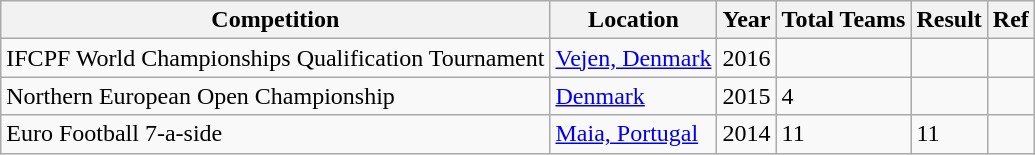<table class="wikitable">
<tr>
<th>Competition</th>
<th>Location</th>
<th>Year</th>
<th>Total Teams</th>
<th>Result</th>
<th>Ref</th>
</tr>
<tr>
<td>IFCPF World Championships Qualification Tournament</td>
<td><a href='#'>Vejen, Denmark</a></td>
<td>2016</td>
<td></td>
<td></td>
<td></td>
</tr>
<tr>
<td>Northern European Open Championship</td>
<td><a href='#'>Denmark</a></td>
<td>2015</td>
<td>4</td>
<td></td>
<td></td>
</tr>
<tr>
<td>Euro Football 7-a-side</td>
<td><a href='#'>Maia, Portugal</a></td>
<td>2014</td>
<td>11</td>
<td>11</td>
<td></td>
</tr>
</table>
